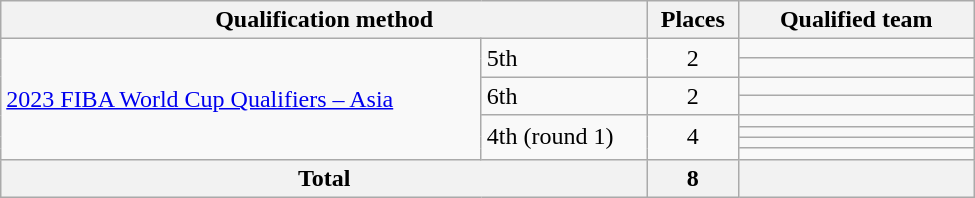<table class="wikitable" width=650>
<tr>
<th colspan=2>Qualification method</th>
<th>Places</th>
<th width=150>Qualified team</th>
</tr>
<tr>
<td rowspan=8><a href='#'>2023 FIBA World Cup Qualifiers – Asia</a></td>
<td rowspan=2>5th</td>
<td rowspan=2 align=center>2</td>
<td></td>
</tr>
<tr>
<td></td>
</tr>
<tr>
<td rowspan=2>6th</td>
<td align="center" rowspan=2>2</td>
<td></td>
</tr>
<tr>
<td></td>
</tr>
<tr>
<td rowspan=4>4th (round 1)</td>
<td rowspan=4 align=center>4</td>
<td><s></s></td>
</tr>
<tr>
<td><s></s></td>
</tr>
<tr>
<td></td>
</tr>
<tr>
<td></td>
</tr>
<tr>
<th colspan=2>Total</th>
<th>8</th>
<th></th>
</tr>
</table>
